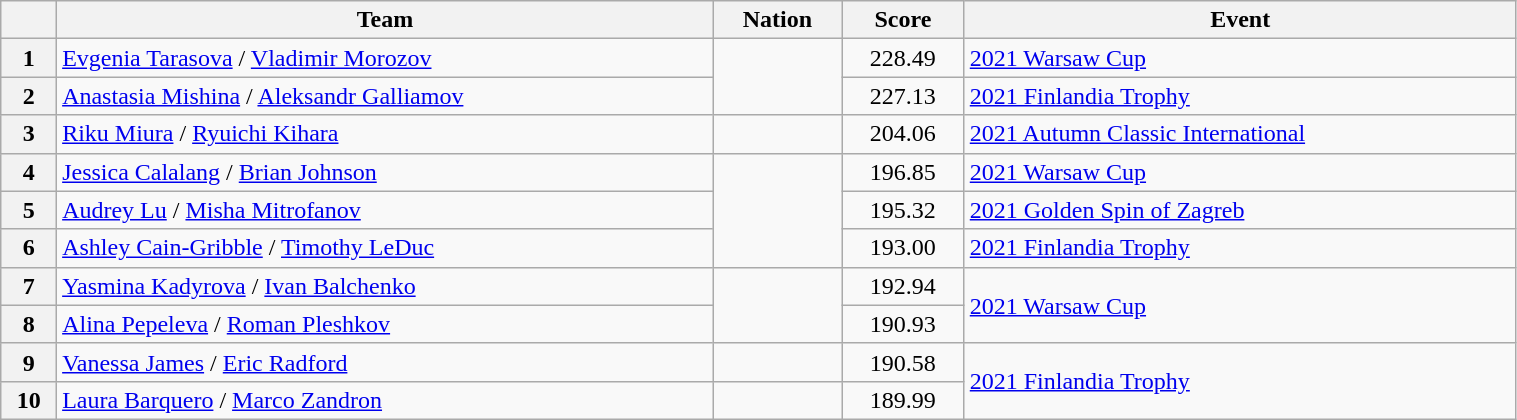<table class="wikitable sortable" style="text-align:left; width:80%">
<tr>
<th scope="col"></th>
<th scope="col">Team</th>
<th scope="col">Nation</th>
<th scope="col">Score</th>
<th scope="col">Event</th>
</tr>
<tr>
<th scope="row">1</th>
<td><a href='#'>Evgenia Tarasova</a> / <a href='#'>Vladimir Morozov</a></td>
<td rowspan="2"></td>
<td style="text-align:center;">228.49</td>
<td><a href='#'>2021 Warsaw Cup</a></td>
</tr>
<tr>
<th scope="row">2</th>
<td><a href='#'>Anastasia Mishina</a> / <a href='#'>Aleksandr Galliamov</a></td>
<td style="text-align:center;">227.13</td>
<td><a href='#'>2021 Finlandia Trophy</a></td>
</tr>
<tr>
<th scope="row">3</th>
<td><a href='#'>Riku Miura</a> / <a href='#'>Ryuichi Kihara</a></td>
<td></td>
<td style="text-align:center;">204.06</td>
<td><a href='#'>2021 Autumn Classic International</a></td>
</tr>
<tr>
<th scope="row">4</th>
<td><a href='#'>Jessica Calalang</a> / <a href='#'>Brian Johnson</a></td>
<td rowspan="3"></td>
<td style="text-align:center;">196.85</td>
<td><a href='#'>2021 Warsaw Cup</a></td>
</tr>
<tr>
<th scope="row">5</th>
<td><a href='#'>Audrey Lu</a> / <a href='#'>Misha Mitrofanov</a></td>
<td style="text-align:center;">195.32</td>
<td><a href='#'>2021 Golden Spin of Zagreb</a></td>
</tr>
<tr>
<th scope="row">6</th>
<td><a href='#'>Ashley Cain-Gribble</a> / <a href='#'>Timothy LeDuc</a></td>
<td style="text-align:center;">193.00</td>
<td><a href='#'>2021 Finlandia Trophy</a></td>
</tr>
<tr>
<th scope="row">7</th>
<td><a href='#'>Yasmina Kadyrova</a> / <a href='#'>Ivan Balchenko</a></td>
<td rowspan="2"></td>
<td style="text-align:center;">192.94</td>
<td rowspan="2"><a href='#'>2021 Warsaw Cup</a></td>
</tr>
<tr>
<th scope="row">8</th>
<td><a href='#'>Alina Pepeleva</a> / <a href='#'>Roman Pleshkov</a></td>
<td style="text-align:center;">190.93</td>
</tr>
<tr>
<th scope="row">9</th>
<td><a href='#'>Vanessa James</a> / <a href='#'>Eric Radford</a></td>
<td></td>
<td style="text-align:center;">190.58</td>
<td rowspan="2"><a href='#'>2021 Finlandia Trophy</a></td>
</tr>
<tr>
<th scope="row">10</th>
<td><a href='#'>Laura Barquero</a> / <a href='#'>Marco Zandron</a></td>
<td></td>
<td style="text-align:center;">189.99</td>
</tr>
</table>
